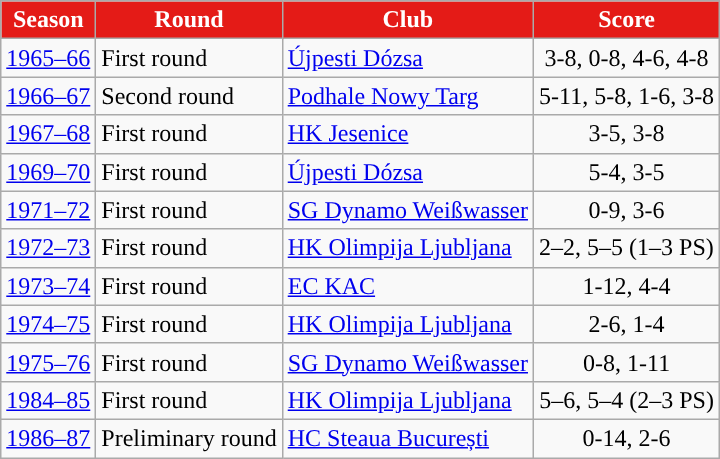<table class="wikitable">
<tr>
<th style="color:white; background:#E41B17;">Season</th>
<th style="color:white; background:#E41B17;">Round</th>
<th style="color:white; background:#E41B17;">Club</th>
<th style="color:white; background:#E41B17;">Score</th>
</tr>
<tr>
<td><a href='#'>1965–66</a></td>
<td>First round</td>
<td><a href='#'>Újpesti Dózsa</a></td>
<td style="text-align:center">3-8, 0-8, 4-6, 4-8</td>
</tr>
<tr>
<td><a href='#'>1966–67</a></td>
<td>Second round</td>
<td><a href='#'>Podhale Nowy Targ</a></td>
<td style="text-align:center">5-11, 5-8, 1-6, 3-8</td>
</tr>
<tr>
<td><a href='#'>1967–68</a></td>
<td>First round</td>
<td><a href='#'>HK Jesenice</a></td>
<td style="text-align:center">3-5, 3-8</td>
</tr>
<tr>
<td><a href='#'>1969–70</a></td>
<td>First round</td>
<td><a href='#'>Újpesti Dózsa</a></td>
<td style="text-align:center">5-4, 3-5</td>
</tr>
<tr>
<td><a href='#'>1971–72</a></td>
<td>First round</td>
<td><a href='#'>SG Dynamo Weißwasser</a></td>
<td style="text-align:center">0-9, 3-6</td>
</tr>
<tr>
<td><a href='#'>1972–73</a></td>
<td>First round</td>
<td><a href='#'>HK Olimpija Ljubljana</a></td>
<td>2–2, 5–5 (1–3 PS)</td>
</tr>
<tr>
<td><a href='#'>1973–74</a></td>
<td>First round</td>
<td><a href='#'>EC KAC</a></td>
<td style="text-align:center">1-12, 4-4</td>
</tr>
<tr>
<td><a href='#'>1974–75</a></td>
<td>First round</td>
<td><a href='#'>HK Olimpija Ljubljana</a></td>
<td style="text-align:center">2-6, 1-4</td>
</tr>
<tr>
<td><a href='#'>1975–76</a></td>
<td>First round</td>
<td><a href='#'>SG Dynamo Weißwasser</a></td>
<td style="text-align:center">0-8, 1-11</td>
</tr>
<tr>
<td><a href='#'>1984–85</a></td>
<td>First round</td>
<td><a href='#'>HK Olimpija Ljubljana</a></td>
<td style="text-align:center">5–6, 5–4 (2–3 PS)</td>
</tr>
<tr>
<td><a href='#'>1986–87</a></td>
<td>Preliminary round</td>
<td><a href='#'>HC Steaua București</a></td>
<td style="text-align:center">0-14, 2-6</td>
</tr>
</table>
